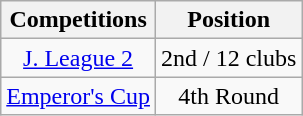<table class="wikitable" style="text-align:center;">
<tr>
<th>Competitions</th>
<th>Position</th>
</tr>
<tr>
<td><a href='#'>J. League 2</a></td>
<td>2nd / 12 clubs</td>
</tr>
<tr>
<td><a href='#'>Emperor's Cup</a></td>
<td>4th Round</td>
</tr>
</table>
